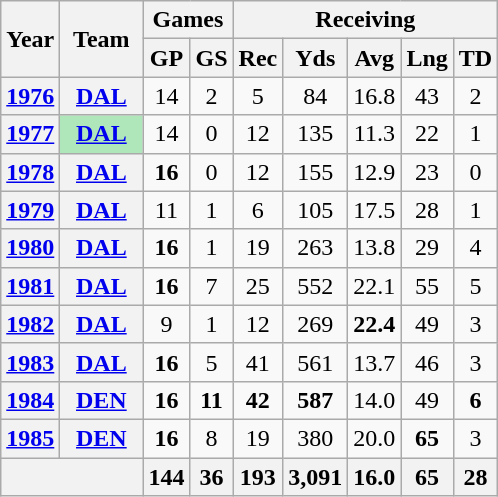<table class="wikitable" style="text-align:center">
<tr>
<th rowspan="2">Year</th>
<th rowspan="2">Team</th>
<th colspan="2">Games</th>
<th colspan="5">Receiving</th>
</tr>
<tr>
<th>GP</th>
<th>GS</th>
<th>Rec</th>
<th>Yds</th>
<th>Avg</th>
<th>Lng</th>
<th>TD</th>
</tr>
<tr>
<th><a href='#'>1976</a></th>
<th><a href='#'>DAL</a></th>
<td>14</td>
<td>2</td>
<td>5</td>
<td>84</td>
<td>16.8</td>
<td>43</td>
<td>2</td>
</tr>
<tr>
<th><a href='#'>1977</a></th>
<th style="background:#afe6ba; width:3em;"><a href='#'>DAL</a></th>
<td>14</td>
<td>0</td>
<td>12</td>
<td>135</td>
<td>11.3</td>
<td>22</td>
<td>1</td>
</tr>
<tr>
<th><a href='#'>1978</a></th>
<th><a href='#'>DAL</a></th>
<td><strong>16</strong></td>
<td>0</td>
<td>12</td>
<td>155</td>
<td>12.9</td>
<td>23</td>
<td>0</td>
</tr>
<tr>
<th><a href='#'>1979</a></th>
<th><a href='#'>DAL</a></th>
<td>11</td>
<td>1</td>
<td>6</td>
<td>105</td>
<td>17.5</td>
<td>28</td>
<td>1</td>
</tr>
<tr>
<th><a href='#'>1980</a></th>
<th><a href='#'>DAL</a></th>
<td><strong>16</strong></td>
<td>1</td>
<td>19</td>
<td>263</td>
<td>13.8</td>
<td>29</td>
<td>4</td>
</tr>
<tr>
<th><a href='#'>1981</a></th>
<th><a href='#'>DAL</a></th>
<td><strong>16</strong></td>
<td>7</td>
<td>25</td>
<td>552</td>
<td>22.1</td>
<td>55</td>
<td>5</td>
</tr>
<tr>
<th><a href='#'>1982</a></th>
<th><a href='#'>DAL</a></th>
<td>9</td>
<td>1</td>
<td>12</td>
<td>269</td>
<td><strong>22.4</strong></td>
<td>49</td>
<td>3</td>
</tr>
<tr>
<th><a href='#'>1983</a></th>
<th><a href='#'>DAL</a></th>
<td><strong>16</strong></td>
<td>5</td>
<td>41</td>
<td>561</td>
<td>13.7</td>
<td>46</td>
<td>3</td>
</tr>
<tr>
<th><a href='#'>1984</a></th>
<th><a href='#'>DEN</a></th>
<td><strong>16</strong></td>
<td><strong>11</strong></td>
<td><strong>42</strong></td>
<td><strong>587</strong></td>
<td>14.0</td>
<td>49</td>
<td><strong>6</strong></td>
</tr>
<tr>
<th><a href='#'>1985</a></th>
<th><a href='#'>DEN</a></th>
<td><strong>16</strong></td>
<td>8</td>
<td>19</td>
<td>380</td>
<td>20.0</td>
<td><strong>65</strong></td>
<td>3</td>
</tr>
<tr>
<th colspan="2"></th>
<th>144</th>
<th>36</th>
<th>193</th>
<th>3,091</th>
<th>16.0</th>
<th>65</th>
<th>28</th>
</tr>
</table>
